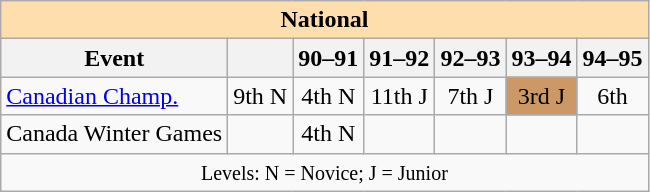<table class="wikitable" style="text-align:center">
<tr>
<th style="background-color: #ffdead; " colspan=7 align=center>National</th>
</tr>
<tr>
<th>Event</th>
<th></th>
<th>90–91</th>
<th>91–92</th>
<th>92–93</th>
<th>93–94</th>
<th>94–95</th>
</tr>
<tr>
<td align=left><a href='#'>Canadian Champ.</a></td>
<td>9th N</td>
<td>4th N</td>
<td>11th J</td>
<td>7th J</td>
<td bgcolor=cc9966>3rd J</td>
<td>6th</td>
</tr>
<tr>
<td align=left>Canada Winter Games</td>
<td></td>
<td>4th N</td>
<td></td>
<td></td>
<td></td>
<td></td>
</tr>
<tr>
<td colspan=7 align=center><small> Levels: N = Novice; J = Junior </small></td>
</tr>
</table>
